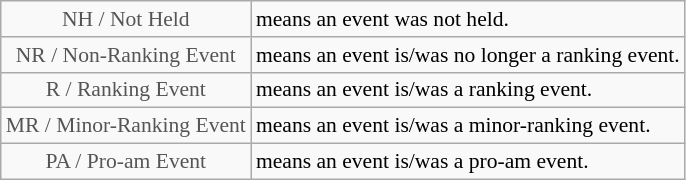<table class="wikitable" style="font-size:90%">
<tr>
<td style="text-align:center; color:#555555;" colspan="4">NH / Not Held</td>
<td>means an event was not held.</td>
</tr>
<tr>
<td style="text-align:center; color:#555555;" colspan="4">NR / Non-Ranking Event</td>
<td>means an event is/was no longer a ranking event.</td>
</tr>
<tr>
<td style="text-align:center; color:#555555;" colspan="4">R / Ranking Event</td>
<td>means an event is/was a ranking event.</td>
</tr>
<tr>
<td style="text-align:center; color:#555555;" colspan="4">MR / Minor-Ranking Event</td>
<td>means an event is/was a minor-ranking event.</td>
</tr>
<tr>
<td style="text-align:center; color:#555555;" colspan="4">PA / Pro-am Event</td>
<td>means an event is/was a pro-am event.</td>
</tr>
</table>
